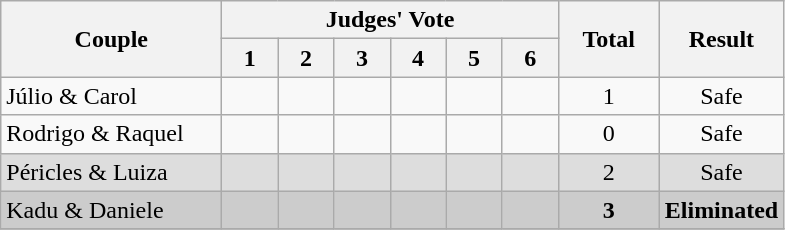<table class="wikitable" style="text-align:center;">
<tr>
<th rowspan=2 width="140">Couple</th>
<th colspan=6 width="180">Judges' Vote</th>
<th rowspan=2 width="060">Total</th>
<th rowspan=2 width="060">Result</th>
</tr>
<tr>
<th width="30">1</th>
<th width="30">2</th>
<th width="30">3</th>
<th width="30">4</th>
<th width="30">5</th>
<th width="30">6</th>
</tr>
<tr>
<td align="left">Júlio & Carol</td>
<td></td>
<td></td>
<td></td>
<td></td>
<td></td>
<td></td>
<td>1</td>
<td>Safe</td>
</tr>
<tr>
<td align="left">Rodrigo & Raquel</td>
<td></td>
<td></td>
<td></td>
<td></td>
<td></td>
<td></td>
<td>0</td>
<td>Safe</td>
</tr>
<tr bgcolor="DDDDDD">
<td align="left">Péricles & Luiza</td>
<td></td>
<td></td>
<td></td>
<td></td>
<td></td>
<td></td>
<td>2</td>
<td>Safe</td>
</tr>
<tr bgcolor="CCCCCC">
<td align="left">Kadu & Daniele</td>
<td></td>
<td></td>
<td></td>
<td></td>
<td></td>
<td></td>
<td><strong>3</strong></td>
<td><strong>Eliminated</strong></td>
</tr>
<tr>
</tr>
</table>
